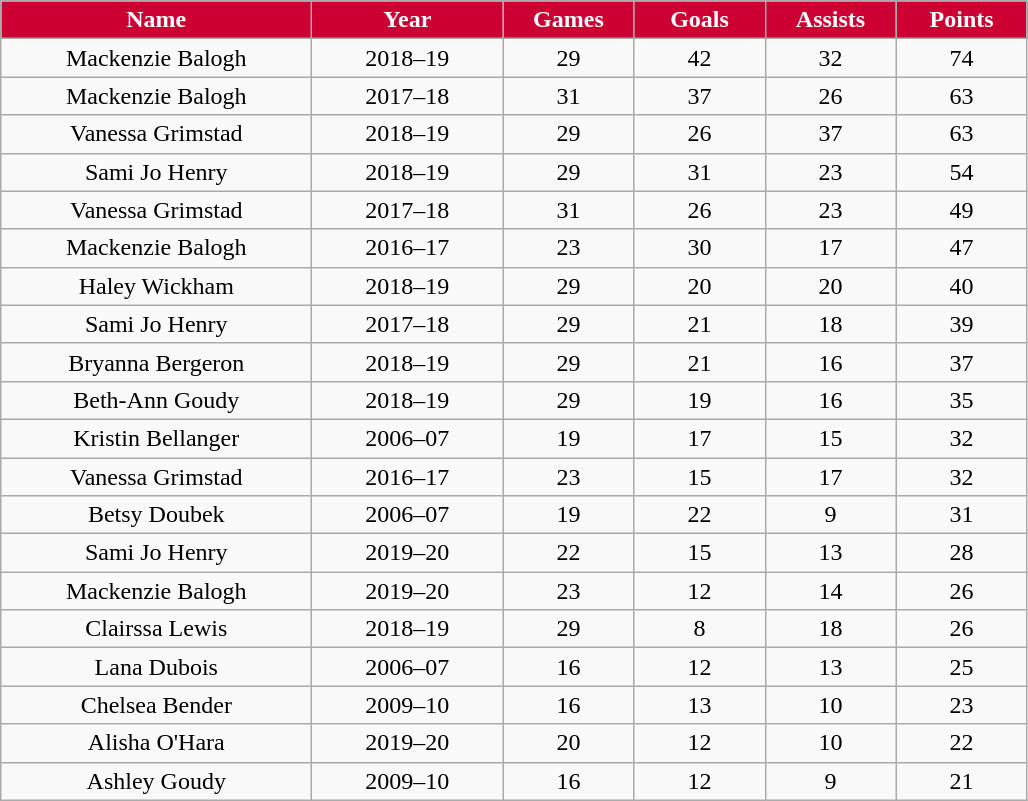<table class="wikitable">
<tr align="center"  style=" background:#cc0033; color:#ffffff;">
<td ! scope="col" width="200px"><strong>Name</strong></td>
<td ! scope="col" width="120px"><strong>Year</strong></td>
<td ! scope="col" width="80px"><strong>Games</strong></td>
<td ! scope="col" width="80px"><strong>Goals</strong></td>
<td ! scope="col" width="80px"><strong>Assists</strong></td>
<td ! scope="col" width="80px"><strong>Points</strong></td>
</tr>
<tr align="center" bgcolor="">
<td>Mackenzie Balogh</td>
<td>2018–19</td>
<td>29</td>
<td>42</td>
<td>32</td>
<td>74</td>
</tr>
<tr align="center" bgcolor="">
<td>Mackenzie Balogh</td>
<td>2017–18</td>
<td>31</td>
<td>37</td>
<td>26</td>
<td>63</td>
</tr>
<tr align="center" bgcolor="">
<td>Vanessa Grimstad</td>
<td>2018–19</td>
<td>29</td>
<td>26</td>
<td>37</td>
<td>63</td>
</tr>
<tr align="center" bgcolor="">
<td>Sami Jo Henry</td>
<td>2018–19</td>
<td>29</td>
<td>31</td>
<td>23</td>
<td>54</td>
</tr>
<tr align="center" bgcolor="">
<td>Vanessa Grimstad</td>
<td>2017–18</td>
<td>31</td>
<td>26</td>
<td>23</td>
<td>49</td>
</tr>
<tr align="center" bgcolor="">
<td>Mackenzie Balogh</td>
<td>2016–17</td>
<td>23</td>
<td>30</td>
<td>17</td>
<td>47</td>
</tr>
<tr align="center" bgcolor="">
<td>Haley Wickham</td>
<td>2018–19</td>
<td>29</td>
<td>20</td>
<td>20</td>
<td>40</td>
</tr>
<tr align="center" bgcolor="">
<td>Sami Jo Henry</td>
<td>2017–18</td>
<td>29</td>
<td>21</td>
<td>18</td>
<td>39</td>
</tr>
<tr align="center" bgcolor="">
<td>Bryanna Bergeron</td>
<td>2018–19</td>
<td>29</td>
<td>21</td>
<td>16</td>
<td>37</td>
</tr>
<tr align="center" bgcolor="">
<td>Beth-Ann Goudy</td>
<td>2018–19</td>
<td>29</td>
<td>19</td>
<td>16</td>
<td>35</td>
</tr>
<tr align="center" bgcolor="">
<td>Kristin Bellanger</td>
<td>2006–07</td>
<td>19</td>
<td>17</td>
<td>15</td>
<td>32</td>
</tr>
<tr align="center" bgcolor="">
<td>Vanessa Grimstad</td>
<td>2016–17</td>
<td>23</td>
<td>15</td>
<td>17</td>
<td>32</td>
</tr>
<tr align="center" bgcolor="">
<td>Betsy Doubek</td>
<td>2006–07</td>
<td>19</td>
<td>22</td>
<td>9</td>
<td>31</td>
</tr>
<tr align="center" bgcolor="">
<td>Sami Jo Henry</td>
<td>2019–20</td>
<td>22</td>
<td>15</td>
<td>13</td>
<td>28</td>
</tr>
<tr align="center" bgcolor="">
<td>Mackenzie Balogh</td>
<td>2019–20</td>
<td>23</td>
<td>12</td>
<td>14</td>
<td>26</td>
</tr>
<tr align="center" bgcolor="">
<td>Clairssa Lewis</td>
<td>2018–19</td>
<td>29</td>
<td>8</td>
<td>18</td>
<td>26</td>
</tr>
<tr align="center" bgcolor="">
<td>Lana Dubois</td>
<td>2006–07</td>
<td>16</td>
<td>12</td>
<td>13</td>
<td>25</td>
</tr>
<tr align="center" bgcolor="">
<td>Chelsea Bender</td>
<td>2009–10</td>
<td>16</td>
<td>13</td>
<td>10</td>
<td>23</td>
</tr>
<tr align="center" bgcolor="">
<td>Alisha O'Hara</td>
<td>2019–20</td>
<td>20</td>
<td>12</td>
<td>10</td>
<td>22</td>
</tr>
<tr align="center" bgcolor="">
<td>Ashley Goudy</td>
<td>2009–10</td>
<td>16</td>
<td>12</td>
<td>9</td>
<td>21</td>
</tr>
</table>
